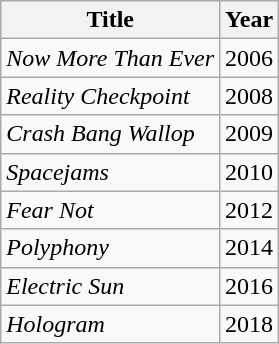<table class="wikitable">
<tr>
<th>Title</th>
<th>Year</th>
</tr>
<tr>
<td><em>Now More Than Ever</em></td>
<td>2006</td>
</tr>
<tr>
<td><em>Reality Checkpoint</em></td>
<td>2008</td>
</tr>
<tr>
<td><em>Crash Bang Wallop</em></td>
<td>2009</td>
</tr>
<tr>
<td><em>Spacejams</em></td>
<td>2010</td>
</tr>
<tr>
<td><em>Fear Not</em></td>
<td>2012</td>
</tr>
<tr>
<td><em>Polyphony</em></td>
<td>2014</td>
</tr>
<tr>
<td><em>Electric Sun</em></td>
<td>2016</td>
</tr>
<tr>
<td><em>Hologram</em></td>
<td>2018</td>
</tr>
</table>
